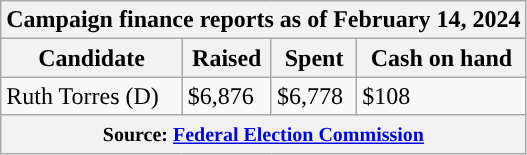<table class="wikitable sortable">
<tr>
<th colspan=4>Campaign finance reports as of February 14, 2024</th>
</tr>
<tr style="text-align:center;">
<th>Candidate</th>
<th>Raised</th>
<th>Spent</th>
<th>Cash on hand</th>
</tr>
<tr>
<td style="color:black;background-color:">Ruth Torres (D)</td>
<td>$6,876</td>
<td>$6,778</td>
<td>$108</td>
</tr>
<tr>
<th colspan="4"><small>Source: <a href='#'>Federal Election Commission</a></small></th>
</tr>
</table>
